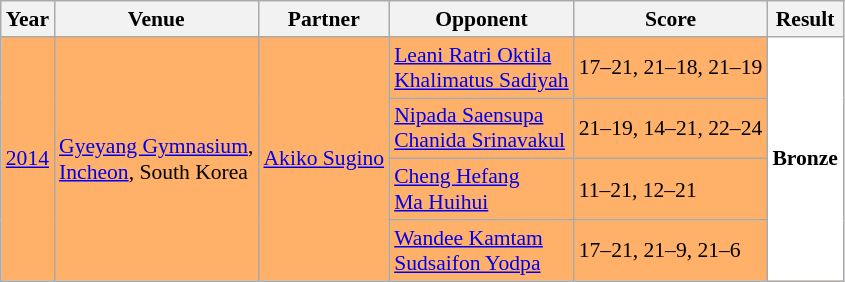<table class="sortable wikitable" style="font-size: 90%;">
<tr>
<th>Year</th>
<th>Venue</th>
<th>Partner</th>
<th>Opponent</th>
<th>Score</th>
<th>Result</th>
</tr>
<tr style="background:#FFB069">
<td rowspan="4" align="center"><a href='#'>2014</a></td>
<td rowspan="4" align="left"><a href='#'>Gyeyang Gymnasium</a>,<br><a href='#'>Incheon</a>, South Korea</td>
<td rowspan="4" align="left"> <a href='#'>Akiko Sugino</a></td>
<td align="left"> <a href='#'>Leani Ratri Oktila</a>  <br>  <a href='#'>Khalimatus Sadiyah</a></td>
<td align="left">17–21, 21–18, 21–19</td>
<td rowspan="4" style="text-align:left; background:white"> <strong>Bronze</strong></td>
</tr>
<tr style="background:#FFB069">
<td align="left"> <a href='#'>Nipada Saensupa</a>  <br>  <a href='#'>Chanida Srinavakul</a></td>
<td align="left">21–19, 14–21, 22–24</td>
</tr>
<tr style="background:#FFB069">
<td align="left"> <a href='#'>Cheng Hefang</a><br> <a href='#'>Ma Huihui</a></td>
<td align="left">11–21, 12–21</td>
</tr>
<tr style="background:#FFB069">
<td align="left"> <a href='#'>Wandee Kamtam</a>  <br>  <a href='#'>Sudsaifon Yodpa</a></td>
<td align="left">17–21, 21–9, 21–6</td>
</tr>
</table>
